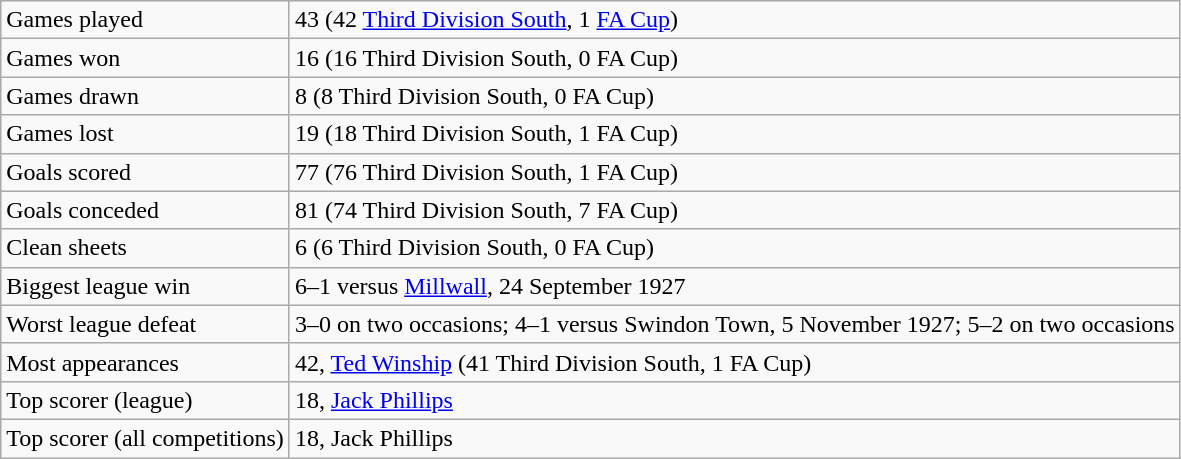<table class="wikitable">
<tr>
<td>Games played</td>
<td>43 (42 <a href='#'>Third Division South</a>, 1 <a href='#'>FA Cup</a>)</td>
</tr>
<tr>
<td>Games won</td>
<td>16 (16 Third Division South, 0 FA Cup)</td>
</tr>
<tr>
<td>Games drawn</td>
<td>8 (8 Third Division South, 0 FA Cup)</td>
</tr>
<tr>
<td>Games lost</td>
<td>19 (18 Third Division South, 1 FA Cup)</td>
</tr>
<tr>
<td>Goals scored</td>
<td>77 (76 Third Division South, 1 FA Cup)</td>
</tr>
<tr>
<td>Goals conceded</td>
<td>81 (74 Third Division South, 7 FA Cup)</td>
</tr>
<tr>
<td>Clean sheets</td>
<td>6 (6 Third Division South, 0 FA Cup)</td>
</tr>
<tr>
<td>Biggest league win</td>
<td>6–1 versus <a href='#'>Millwall</a>, 24 September 1927</td>
</tr>
<tr>
<td>Worst league defeat</td>
<td>3–0 on two occasions; 4–1 versus Swindon Town, 5 November 1927; 5–2 on two occasions</td>
</tr>
<tr>
<td>Most appearances</td>
<td>42, <a href='#'>Ted Winship</a> (41 Third Division South, 1 FA Cup)</td>
</tr>
<tr>
<td>Top scorer (league)</td>
<td>18, <a href='#'>Jack Phillips</a></td>
</tr>
<tr>
<td>Top scorer (all competitions)</td>
<td>18, Jack Phillips</td>
</tr>
</table>
